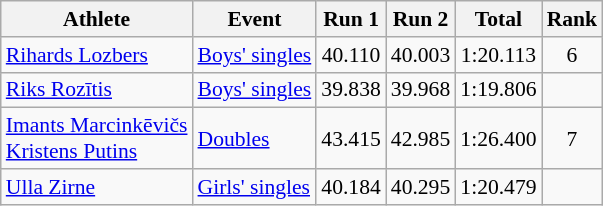<table class="wikitable" style="font-size:90%;">
<tr>
<th>Athlete</th>
<th>Event</th>
<th>Run 1</th>
<th>Run 2</th>
<th>Total</th>
<th>Rank</th>
</tr>
<tr>
<td><a href='#'>Rihards Lozbers</a></td>
<td><a href='#'>Boys' singles</a></td>
<td align=center>40.110</td>
<td align=center>40.003</td>
<td align=center>1:20.113</td>
<td align=center>6</td>
</tr>
<tr>
<td><a href='#'>Riks Rozītis</a></td>
<td><a href='#'>Boys' singles</a></td>
<td align=center>39.838</td>
<td align=center>39.968</td>
<td align=center>1:19.806</td>
<td align=center></td>
</tr>
<tr>
<td><a href='#'>Imants Marcinkēvičs</a><br><a href='#'>Kristens Putins</a></td>
<td><a href='#'>Doubles</a></td>
<td align=center>43.415</td>
<td align=center>42.985</td>
<td align=center>1:26.400</td>
<td align=center>7</td>
</tr>
<tr>
<td><a href='#'>Ulla Zirne</a></td>
<td><a href='#'>Girls' singles</a></td>
<td align=center>40.184</td>
<td align=center>40.295</td>
<td align=center>1:20.479</td>
<td align=center></td>
</tr>
</table>
